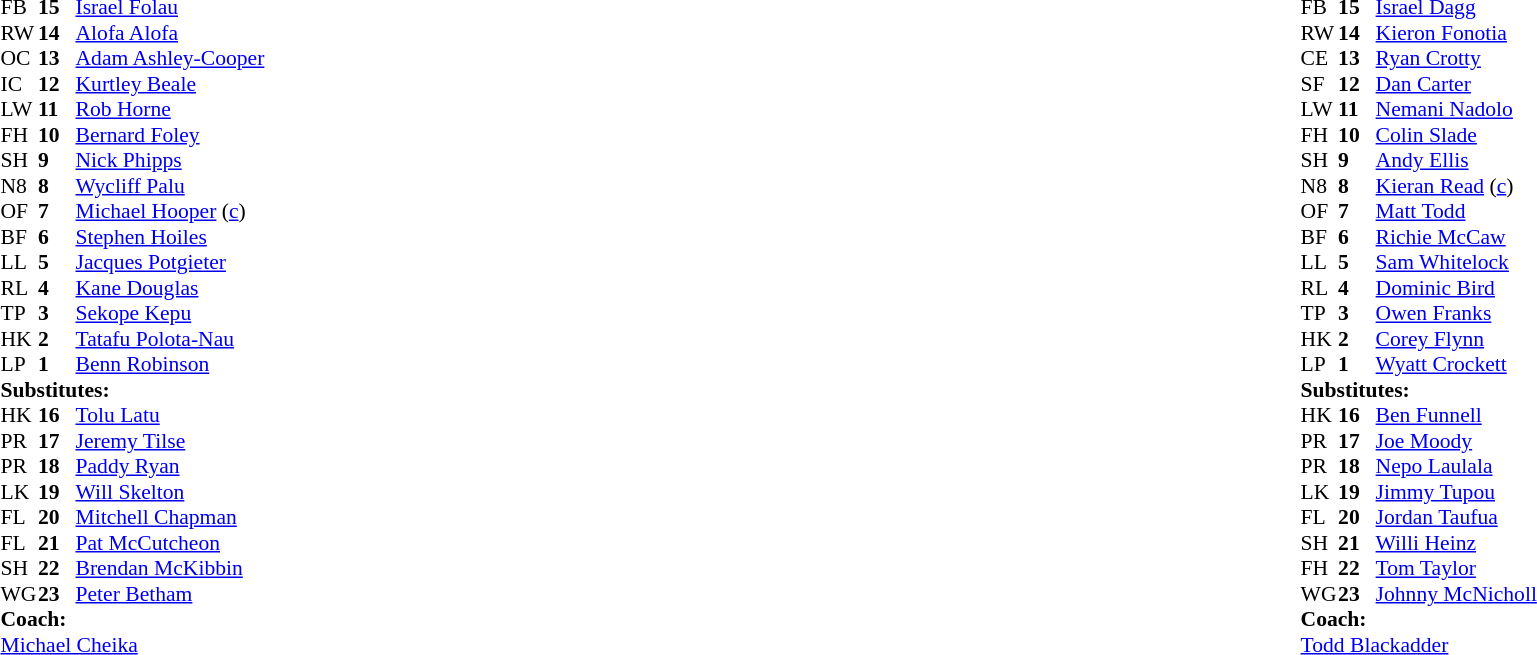<table style="width:100%;">
<tr>
<td style="vertical-align:top; width:50%;"><br><table style="font-size: 90%" cellspacing="0" cellpadding="0">
<tr>
<th width="25"></th>
<th width="25"></th>
</tr>
<tr>
<td>FB</td>
<td><strong>15</strong></td>
<td> <a href='#'>Israel Folau</a></td>
</tr>
<tr>
<td>RW</td>
<td><strong>14</strong></td>
<td> <a href='#'>Alofa Alofa</a></td>
<td></td>
<td></td>
</tr>
<tr>
<td>OC</td>
<td><strong>13</strong></td>
<td> <a href='#'>Adam Ashley-Cooper</a></td>
</tr>
<tr>
<td>IC</td>
<td><strong>12</strong></td>
<td> <a href='#'>Kurtley Beale</a></td>
</tr>
<tr>
<td>LW</td>
<td><strong>11</strong></td>
<td> <a href='#'>Rob Horne</a></td>
</tr>
<tr>
<td>FH</td>
<td><strong>10</strong></td>
<td> <a href='#'>Bernard Foley</a></td>
</tr>
<tr>
<td>SH</td>
<td><strong>9</strong></td>
<td> <a href='#'>Nick Phipps</a></td>
<td></td>
<td></td>
</tr>
<tr>
<td>N8</td>
<td><strong>8</strong></td>
<td> <a href='#'>Wycliff Palu</a></td>
<td></td>
<td colspan=2></td>
</tr>
<tr>
<td>OF</td>
<td><strong>7</strong></td>
<td> <a href='#'>Michael Hooper</a> (<a href='#'>c</a>)</td>
</tr>
<tr>
<td>BF</td>
<td><strong>6</strong></td>
<td> <a href='#'>Stephen Hoiles</a></td>
<td></td>
<td></td>
</tr>
<tr>
<td>LL</td>
<td><strong>5</strong></td>
<td> <a href='#'>Jacques Potgieter</a></td>
<td></td>
<td></td>
<td></td>
<td></td>
</tr>
<tr>
<td>RL</td>
<td><strong>4</strong></td>
<td> <a href='#'>Kane Douglas</a></td>
</tr>
<tr>
<td>TP</td>
<td><strong>3</strong></td>
<td> <a href='#'>Sekope Kepu</a></td>
<td></td>
<td></td>
</tr>
<tr>
<td>HK</td>
<td><strong>2</strong></td>
<td> <a href='#'>Tatafu Polota-Nau</a></td>
<td></td>
<td></td>
</tr>
<tr>
<td>LP</td>
<td><strong>1</strong></td>
<td> <a href='#'>Benn Robinson</a></td>
</tr>
<tr>
<td colspan=3><strong>Substitutes:</strong></td>
</tr>
<tr>
<td>HK</td>
<td><strong>16</strong></td>
<td> <a href='#'>Tolu Latu</a></td>
<td></td>
<td></td>
</tr>
<tr>
<td>PR</td>
<td><strong>17</strong></td>
<td> <a href='#'>Jeremy Tilse</a></td>
</tr>
<tr>
<td>PR</td>
<td><strong>18</strong></td>
<td> <a href='#'>Paddy Ryan</a></td>
<td></td>
<td></td>
</tr>
<tr>
<td>LK</td>
<td><strong>19</strong></td>
<td> <a href='#'>Will Skelton</a></td>
<td></td>
<td></td>
<td></td>
<td></td>
</tr>
<tr>
<td>FL</td>
<td><strong>20</strong></td>
<td> <a href='#'>Mitchell Chapman</a></td>
<td></td>
<td></td>
</tr>
<tr>
<td>FL</td>
<td><strong>21</strong></td>
<td> <a href='#'>Pat McCutcheon</a></td>
</tr>
<tr>
<td>SH</td>
<td><strong>22</strong></td>
<td> <a href='#'>Brendan McKibbin</a></td>
<td></td>
<td></td>
</tr>
<tr>
<td>WG</td>
<td><strong>23</strong></td>
<td> <a href='#'>Peter Betham</a></td>
<td></td>
<td></td>
</tr>
<tr>
<td colspan="3"><strong>Coach:</strong></td>
</tr>
<tr>
<td colspan="4"> <a href='#'>Michael Cheika</a></td>
</tr>
</table>
</td>
<td style="vertical-align:top"></td>
<td style="vertical-align:top;width:50%"><br><table cellspacing="0" cellpadding="0" style="font-size:90%; margin:auto;">
<tr>
<th width="25"></th>
<th width="25"></th>
</tr>
<tr>
<td>FB</td>
<td><strong>15</strong></td>
<td> <a href='#'>Israel Dagg</a></td>
</tr>
<tr>
<td>RW</td>
<td><strong>14</strong></td>
<td> <a href='#'>Kieron Fonotia</a></td>
<td></td>
<td></td>
</tr>
<tr>
<td>CE</td>
<td><strong>13</strong></td>
<td> <a href='#'>Ryan Crotty</a></td>
<td></td>
<td colspan=2></td>
</tr>
<tr>
<td>SF</td>
<td><strong>12</strong></td>
<td> <a href='#'>Dan Carter</a></td>
<td></td>
<td></td>
</tr>
<tr>
<td>LW</td>
<td><strong>11</strong></td>
<td> <a href='#'>Nemani Nadolo</a></td>
</tr>
<tr>
<td>FH</td>
<td><strong>10</strong></td>
<td> <a href='#'>Colin Slade</a></td>
</tr>
<tr>
<td>SH</td>
<td><strong>9</strong></td>
<td> <a href='#'>Andy Ellis</a></td>
<td></td>
<td></td>
<td></td>
</tr>
<tr>
<td>N8</td>
<td><strong>8</strong></td>
<td> <a href='#'>Kieran Read</a> (<a href='#'>c</a>)</td>
</tr>
<tr>
<td>OF</td>
<td><strong>7</strong></td>
<td> <a href='#'>Matt Todd</a></td>
</tr>
<tr>
<td>BF</td>
<td><strong>6</strong></td>
<td> <a href='#'>Richie McCaw</a></td>
</tr>
<tr>
<td>LL</td>
<td><strong>5</strong></td>
<td> <a href='#'>Sam Whitelock</a></td>
</tr>
<tr>
<td>RL</td>
<td><strong>4</strong></td>
<td> <a href='#'>Dominic Bird</a></td>
<td></td>
<td></td>
</tr>
<tr>
<td>TP</td>
<td><strong>3</strong></td>
<td> <a href='#'>Owen Franks</a></td>
</tr>
<tr>
<td>HK</td>
<td><strong>2</strong></td>
<td> <a href='#'>Corey Flynn</a></td>
<td></td>
<td></td>
</tr>
<tr>
<td>LP</td>
<td><strong>1</strong></td>
<td> <a href='#'>Wyatt Crockett</a></td>
<td></td>
<td></td>
</tr>
<tr>
<td colspan=3><strong>Substitutes:</strong></td>
</tr>
<tr>
<td>HK</td>
<td><strong>16</strong></td>
<td> <a href='#'>Ben Funnell</a></td>
<td></td>
<td></td>
</tr>
<tr>
<td>PR</td>
<td><strong>17</strong></td>
<td> <a href='#'>Joe Moody</a></td>
<td></td>
<td></td>
<td></td>
</tr>
<tr>
<td>PR</td>
<td><strong>18</strong></td>
<td> <a href='#'>Nepo Laulala</a></td>
<td></td>
<td></td>
<td></td>
</tr>
<tr>
<td>LK</td>
<td><strong>19</strong></td>
<td> <a href='#'>Jimmy Tupou</a></td>
<td></td>
<td></td>
</tr>
<tr>
<td>FL</td>
<td><strong>20</strong></td>
<td> <a href='#'>Jordan Taufua</a></td>
</tr>
<tr>
<td>SH</td>
<td><strong>21</strong></td>
<td> <a href='#'>Willi Heinz</a></td>
<td></td>
<td></td>
</tr>
<tr>
<td>FH</td>
<td><strong>22</strong></td>
<td> <a href='#'>Tom Taylor</a></td>
<td></td>
<td></td>
</tr>
<tr>
<td>WG</td>
<td><strong>23</strong></td>
<td> <a href='#'>Johnny McNicholl</a></td>
<td></td>
<td></td>
</tr>
<tr>
<td colspan="3"><strong>Coach:</strong></td>
</tr>
<tr>
<td colspan="4"> <a href='#'>Todd Blackadder</a></td>
</tr>
</table>
</td>
</tr>
</table>
